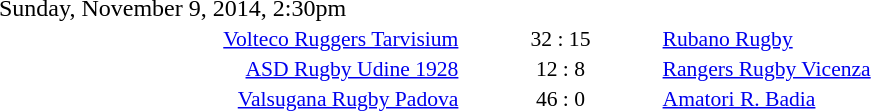<table style="width:70%;" cellspacing="1">
<tr>
<th width=35%></th>
<th width=15%></th>
<th></th>
</tr>
<tr>
<td>Sunday, November 9, 2014, 2:30pm</td>
</tr>
<tr style=font-size:90%>
<td align=right><a href='#'>Volteco Ruggers Tarvisium</a></td>
<td align=center>32 : 15</td>
<td><a href='#'>Rubano Rugby</a></td>
</tr>
<tr style=font-size:90%>
<td align=right><a href='#'>ASD Rugby Udine 1928</a></td>
<td align=center>12 : 8</td>
<td><a href='#'>Rangers Rugby Vicenza</a></td>
</tr>
<tr style=font-size:90%>
<td align=right><a href='#'>Valsugana Rugby Padova</a></td>
<td align=center>46 : 0</td>
<td><a href='#'>Amatori R. Badia</a></td>
</tr>
</table>
